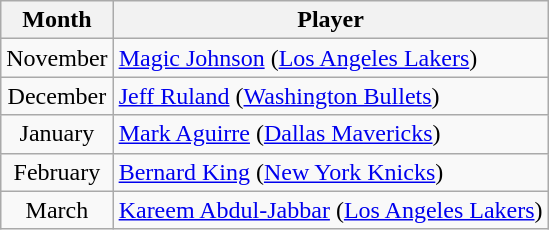<table class="wikitable">
<tr>
<th>Month</th>
<th>Player</th>
</tr>
<tr>
<td align=center>November</td>
<td><a href='#'>Magic Johnson</a> (<a href='#'>Los Angeles Lakers</a>)</td>
</tr>
<tr>
<td align=center>December</td>
<td><a href='#'>Jeff Ruland</a> (<a href='#'>Washington Bullets</a>)</td>
</tr>
<tr>
<td align=center>January</td>
<td><a href='#'>Mark Aguirre</a> (<a href='#'>Dallas Mavericks</a>)</td>
</tr>
<tr>
<td align=center>February</td>
<td><a href='#'>Bernard King</a> (<a href='#'>New York Knicks</a>)</td>
</tr>
<tr>
<td align=center>March</td>
<td><a href='#'>Kareem Abdul-Jabbar</a> (<a href='#'>Los Angeles Lakers</a>)</td>
</tr>
</table>
